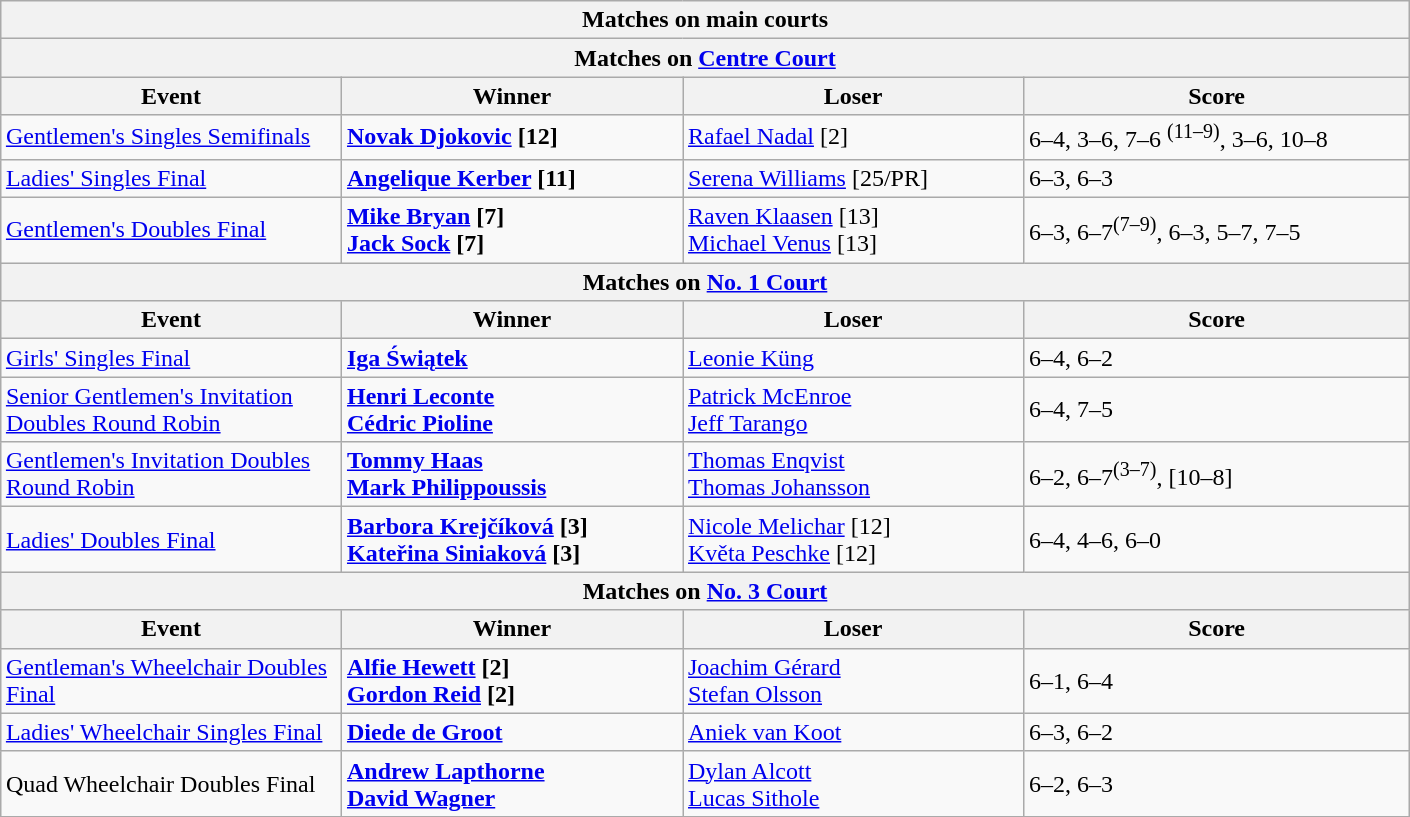<table class="wikitable collapsible uncollapsed" style="margin:auto;">
<tr>
<th colspan="4" style="white-space:nowrap;">Matches on main courts</th>
</tr>
<tr>
<th colspan="4">Matches on <a href='#'>Centre Court</a></th>
</tr>
<tr>
<th width=220>Event</th>
<th width=220>Winner</th>
<th width=220>Loser</th>
<th width=250>Score</th>
</tr>
<tr>
<td><a href='#'>Gentlemen's Singles Semifinals</a></td>
<td> <strong><a href='#'>Novak Djokovic</a> [12]</strong></td>
<td> <a href='#'>Rafael Nadal</a> [2]</td>
<td>6–4, 3–6, 7–6 <sup>(11–9)</sup>, 3–6, 10–8</td>
</tr>
<tr>
<td><a href='#'>Ladies' Singles Final</a></td>
<td> <strong><a href='#'>Angelique Kerber</a> [11]</strong></td>
<td> <a href='#'>Serena Williams</a> [25/PR]</td>
<td>6–3, 6–3</td>
</tr>
<tr>
<td><a href='#'>Gentlemen's Doubles Final</a></td>
<td> <strong><a href='#'>Mike Bryan</a> [7]</strong><br> <strong><a href='#'>Jack Sock</a> [7]</strong></td>
<td> <a href='#'>Raven Klaasen</a> [13]<br> <a href='#'>Michael Venus</a> [13]</td>
<td>6–3, 6–7<sup>(7–9)</sup>, 6–3, 5–7, 7–5</td>
</tr>
<tr>
<th colspan="4">Matches on <a href='#'>No. 1 Court</a></th>
</tr>
<tr>
<th width=220>Event</th>
<th width=220>Winner</th>
<th width=220>Loser</th>
<th width=250>Score</th>
</tr>
<tr>
<td><a href='#'>Girls' Singles Final</a></td>
<td> <strong><a href='#'>Iga Świątek</a></strong></td>
<td> <a href='#'>Leonie Küng</a></td>
<td>6–4, 6–2</td>
</tr>
<tr>
<td><a href='#'>Senior Gentlemen's Invitation Doubles Round Robin</a></td>
<td> <strong><a href='#'>Henri Leconte</a></strong><br> <strong><a href='#'>Cédric Pioline</a></strong></td>
<td> <a href='#'>Patrick McEnroe</a><br> <a href='#'>Jeff Tarango</a></td>
<td>6–4, 7–5</td>
</tr>
<tr>
<td><a href='#'>Gentlemen's Invitation Doubles Round Robin</a></td>
<td> <strong><a href='#'>Tommy Haas</a></strong><br> <strong><a href='#'>Mark Philippoussis</a></strong></td>
<td> <a href='#'>Thomas Enqvist</a><br> <a href='#'>Thomas Johansson</a></td>
<td>6–2, 6–7<sup>(3–7)</sup>, [10–8]</td>
</tr>
<tr>
<td><a href='#'>Ladies' Doubles Final</a></td>
<td> <strong><a href='#'>Barbora Krejčíková</a> [3]</strong><br> <strong><a href='#'>Kateřina Siniaková</a> [3]</strong></td>
<td> <a href='#'>Nicole Melichar</a> [12]<br> <a href='#'>Květa Peschke</a> [12]</td>
<td>6–4, 4–6, 6–0</td>
</tr>
<tr>
<th colspan="4">Matches on <a href='#'>No. 3 Court</a></th>
</tr>
<tr>
<th width=220>Event</th>
<th width=220>Winner</th>
<th width=220>Loser</th>
<th width=250>Score</th>
</tr>
<tr>
<td><a href='#'>Gentleman's Wheelchair Doubles Final</a></td>
<td> <strong><a href='#'>Alfie Hewett</a> [2]</strong><br> <strong><a href='#'>Gordon Reid</a> [2]</strong></td>
<td> <a href='#'>Joachim Gérard</a><br> <a href='#'>Stefan Olsson</a></td>
<td>6–1, 6–4</td>
</tr>
<tr>
<td><a href='#'>Ladies' Wheelchair Singles Final</a></td>
<td> <strong><a href='#'>Diede de Groot</a></strong></td>
<td> <a href='#'>Aniek van Koot</a></td>
<td>6–3, 6–2</td>
</tr>
<tr>
<td>Quad Wheelchair Doubles Final</td>
<td> <strong><a href='#'>Andrew Lapthorne</a></strong><br> <strong><a href='#'>David Wagner</a></strong></td>
<td> <a href='#'>Dylan Alcott</a><br> <a href='#'>Lucas Sithole</a></td>
<td>6–2, 6–3</td>
</tr>
<tr>
</tr>
</table>
